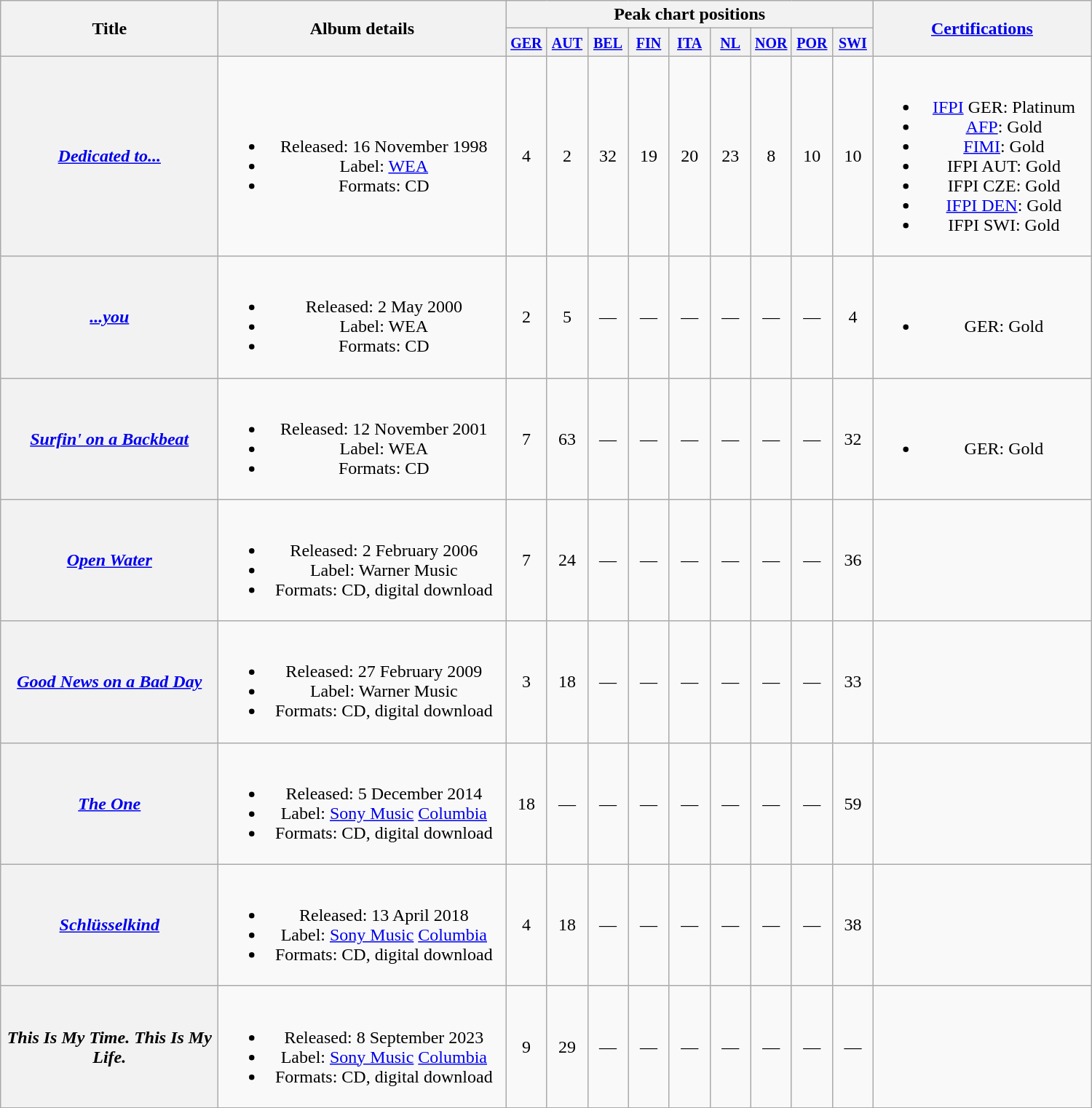<table class="wikitable plainrowheaders" style="text-align:center;" border="1">
<tr>
<th scope="col" rowspan="2" style="width:12em;">Title</th>
<th scope="col" rowspan="2" style="width:16em;">Album details</th>
<th scope="col" colspan="9">Peak chart positions</th>
<th scope="col" rowspan="2" style="width:12em;"><a href='#'>Certifications</a></th>
</tr>
<tr>
<th width="30"><small><a href='#'>GER</a></small></th>
<th width="30"><small><a href='#'>AUT</a></small></th>
<th width="30"><small><a href='#'>BEL</a></small></th>
<th width="30"><small><a href='#'>FIN</a></small></th>
<th width="30"><small><a href='#'>ITA</a></small></th>
<th width="30"><small><a href='#'>NL</a></small></th>
<th width="30"><small><a href='#'>NOR</a></small></th>
<th width="30"><small><a href='#'>POR</a></small></th>
<th width="30"><small><a href='#'>SWI</a></small></th>
</tr>
<tr>
<th scope="row"><em><a href='#'>Dedicated to...</a></em></th>
<td><br><ul><li>Released: 16 November 1998</li><li>Label: <a href='#'>WEA</a></li><li>Formats: CD</li></ul></td>
<td align="center">4</td>
<td align="center">2</td>
<td align="center">32</td>
<td align="center">19</td>
<td align="center">20</td>
<td align="center">23</td>
<td align="center">8</td>
<td align="center">10</td>
<td align="center">10</td>
<td><br><ul><li><a href='#'>IFPI</a> GER: Platinum</li><li><a href='#'>AFP</a>: Gold</li><li><a href='#'>FIMI</a>: Gold</li><li>IFPI AUT: Gold</li><li>IFPI CZE: Gold</li><li><a href='#'>IFPI DEN</a>: Gold</li><li>IFPI SWI: Gold</li></ul></td>
</tr>
<tr>
<th scope="row"><em><a href='#'>...you</a></em></th>
<td><br><ul><li>Released: 2 May 2000</li><li>Label: WEA</li><li>Formats: CD</li></ul></td>
<td align="center">2</td>
<td align="center">5</td>
<td align="center">—</td>
<td align="center">—</td>
<td align="center">—</td>
<td align="center">—</td>
<td align="center">—</td>
<td align="center">—</td>
<td align="center">4</td>
<td><br><ul><li>GER: Gold</li></ul></td>
</tr>
<tr>
<th scope="row"><em><a href='#'>Surfin' on a Backbeat</a></em></th>
<td><br><ul><li>Released: 12 November 2001</li><li>Label: WEA</li><li>Formats: CD</li></ul></td>
<td align="center">7</td>
<td align="center">63</td>
<td align="center">—</td>
<td align="center">—</td>
<td align="center">—</td>
<td align="center">—</td>
<td align="center">—</td>
<td align="center">—</td>
<td align="center">32</td>
<td><br><ul><li>GER: Gold</li></ul></td>
</tr>
<tr>
<th scope="row"><em><a href='#'>Open Water</a></em></th>
<td><br><ul><li>Released: 2 February 2006</li><li>Label: Warner Music</li><li>Formats: CD, digital download</li></ul></td>
<td align="center">7</td>
<td align="center">24</td>
<td align="center">—</td>
<td align="center">—</td>
<td align="center">—</td>
<td align="center">—</td>
<td align="center">—</td>
<td align="center">—</td>
<td align="center">36</td>
<td></td>
</tr>
<tr>
<th scope="row"><em><a href='#'>Good News on a Bad Day</a></em></th>
<td><br><ul><li>Released: 27 February 2009</li><li>Label: Warner Music</li><li>Formats: CD, digital download</li></ul></td>
<td align="center">3</td>
<td align="center">18</td>
<td align="center">—</td>
<td align="center">—</td>
<td align="center">—</td>
<td align="center">—</td>
<td align="center">—</td>
<td align="center">—</td>
<td align="center">33</td>
<td></td>
</tr>
<tr>
<th scope="row"><em><a href='#'>The One</a></em></th>
<td><br><ul><li>Released: 5 December 2014</li><li>Label: <a href='#'>Sony Music</a> <a href='#'>Columbia</a></li><li>Formats: CD, digital download</li></ul></td>
<td align="center">18</td>
<td align="center">—</td>
<td align="center">—</td>
<td align="center">—</td>
<td align="center">—</td>
<td align="center">—</td>
<td align="center">—</td>
<td align="center">—</td>
<td align="center">59</td>
<td></td>
</tr>
<tr>
<th scope="row"><em><a href='#'>Schlüsselkind</a></em></th>
<td><br><ul><li>Released: 13 April 2018</li><li>Label: <a href='#'>Sony Music</a> <a href='#'>Columbia</a></li><li>Formats: CD, digital download</li></ul></td>
<td align="center">4</td>
<td align="center">18</td>
<td align="center">—</td>
<td align="center">—</td>
<td align="center">—</td>
<td align="center">—</td>
<td align="center">—</td>
<td align="center">—</td>
<td align="center">38</td>
<td></td>
</tr>
<tr>
<th scope="row"><em>This Is My Time. This Is My Life.</em></th>
<td><br><ul><li>Released: 8 September 2023</li><li>Label: <a href='#'>Sony Music</a> <a href='#'>Columbia</a></li><li>Formats: CD, digital download</li></ul></td>
<td align="center">9</td>
<td align="center">29</td>
<td align="center">—</td>
<td align="center">—</td>
<td align="center">—</td>
<td align="center">—</td>
<td align="center">—</td>
<td align="center">—</td>
<td align="center">—</td>
<td></td>
</tr>
</table>
